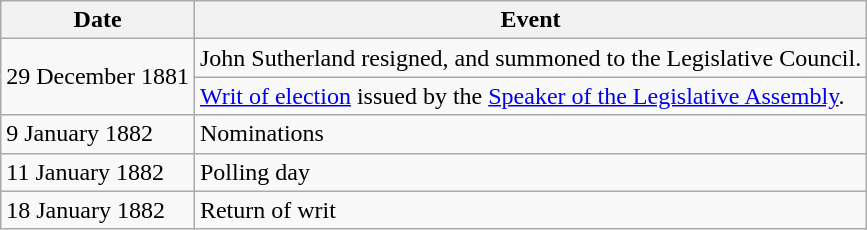<table class="wikitable">
<tr>
<th>Date</th>
<th>Event</th>
</tr>
<tr>
<td rowspan="2">29 December 1881</td>
<td>John Sutherland resigned, and summoned to the Legislative Council.</td>
</tr>
<tr>
<td><a href='#'>Writ of election</a> issued by the <a href='#'>Speaker of the Legislative Assembly</a>.</td>
</tr>
<tr>
<td>9 January 1882</td>
<td>Nominations</td>
</tr>
<tr>
<td>11 January 1882</td>
<td>Polling day</td>
</tr>
<tr>
<td>18 January 1882</td>
<td>Return of writ</td>
</tr>
</table>
